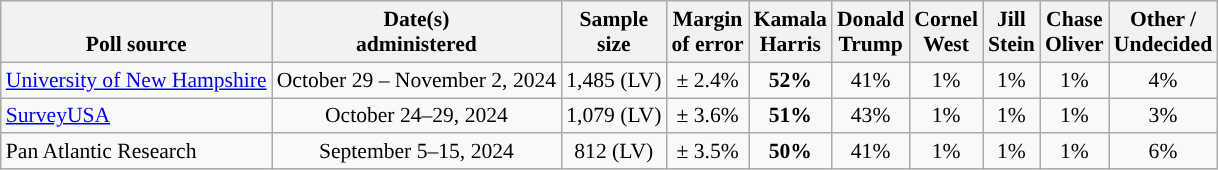<table class="wikitable sortable mw-datatable" style="font-size:90%;text-align:center;line-height:17px">
<tr style="vertical-align:bottom">
<th>Poll source</th>
<th>Date(s)<br>administered</th>
<th>Sample<br>size</th>
<th>Margin<br>of error</th>
<th class="unsortable">Kamala<br>Harris<br></th>
<th class="unsortable">Donald<br>Trump<br></th>
<th class="unsortable">Cornel<br>West<br></th>
<th class="unsortable">Jill<br>Stein<br></th>
<th class="unsortable">Chase<br>Oliver<br></th>
<th class="unsortable">Other /<br>Undecided</th>
</tr>
<tr>
<td style="text-align:left;"><a href='#'>University of New Hampshire</a></td>
<td data-sort-value="2024-11-02">October 29 – November 2, 2024</td>
<td>1,485 (LV)</td>
<td>± 2.4%</td>
<td style="color:black;background-color:"><strong>52%</strong></td>
<td>41%</td>
<td>1%</td>
<td>1%</td>
<td>1%</td>
<td>4%</td>
</tr>
<tr>
<td style="text-align:left;"><a href='#'>SurveyUSA</a></td>
<td data-sort-value="2024-10-29">October 24–29, 2024</td>
<td>1,079 (LV)</td>
<td>± 3.6%</td>
<td style="color:black;background-color:"><strong>51%</strong></td>
<td>43%</td>
<td>1%</td>
<td>1%</td>
<td>1%</td>
<td>3%</td>
</tr>
<tr>
<td style="text-align:left;">Pan Atlantic Research</td>
<td data-sort-value="2024-09-15">September 5–15, 2024</td>
<td>812 (LV)</td>
<td>± 3.5%</td>
<td style="color:black;background-color:"><strong>50%</strong></td>
<td>41%</td>
<td>1%</td>
<td>1%</td>
<td>1%</td>
<td>6%</td>
</tr>
</table>
